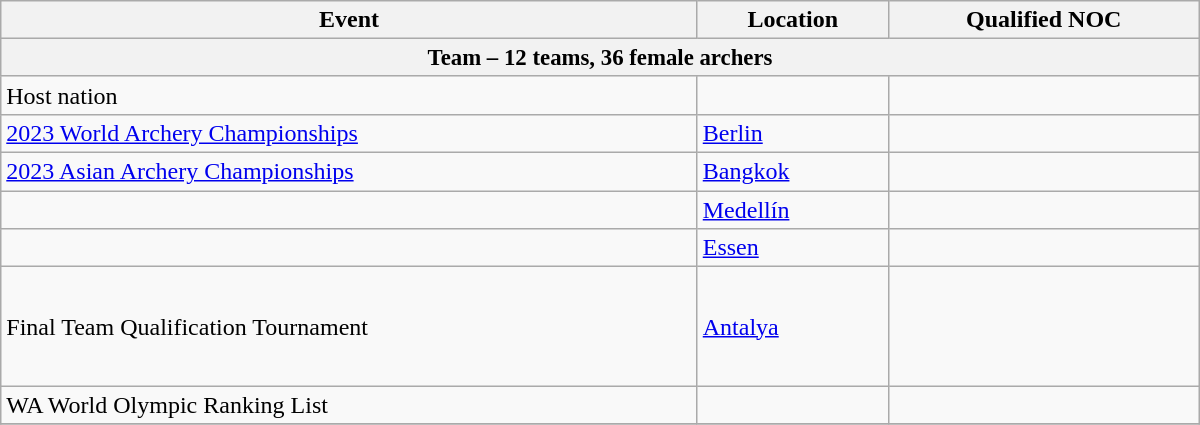<table class="wikitable" width=800>
<tr>
<th>Event</th>
<th width=120>Location</th>
<th>Qualified NOC</th>
</tr>
<tr style="font-size:95%;">
<th colspan=5>Team – 12 teams, 36 female archers</th>
</tr>
<tr>
<td>Host nation</td>
<td></td>
<td></td>
</tr>
<tr>
<td><a href='#'>2023 World Archery Championships</a></td>
<td> <a href='#'>Berlin</a></td>
<td><br></td>
</tr>
<tr>
<td><a href='#'>2023 Asian Archery Championships</a></td>
<td> <a href='#'>Bangkok</a></td>
<td></td>
</tr>
<tr>
<td></td>
<td> <a href='#'>Medellín</a></td>
<td></td>
</tr>
<tr>
<td></td>
<td> <a href='#'>Essen</a></td>
<td></td>
</tr>
<tr>
<td>Final Team Qualification Tournament</td>
<td> <a href='#'>Antalya</a></td>
<td><br><br><br> </td>
</tr>
<tr>
<td>WA World Olympic Ranking List</td>
<td></td>
<td><br></td>
</tr>
<tr style="font-size:95%;">
</tr>
</table>
